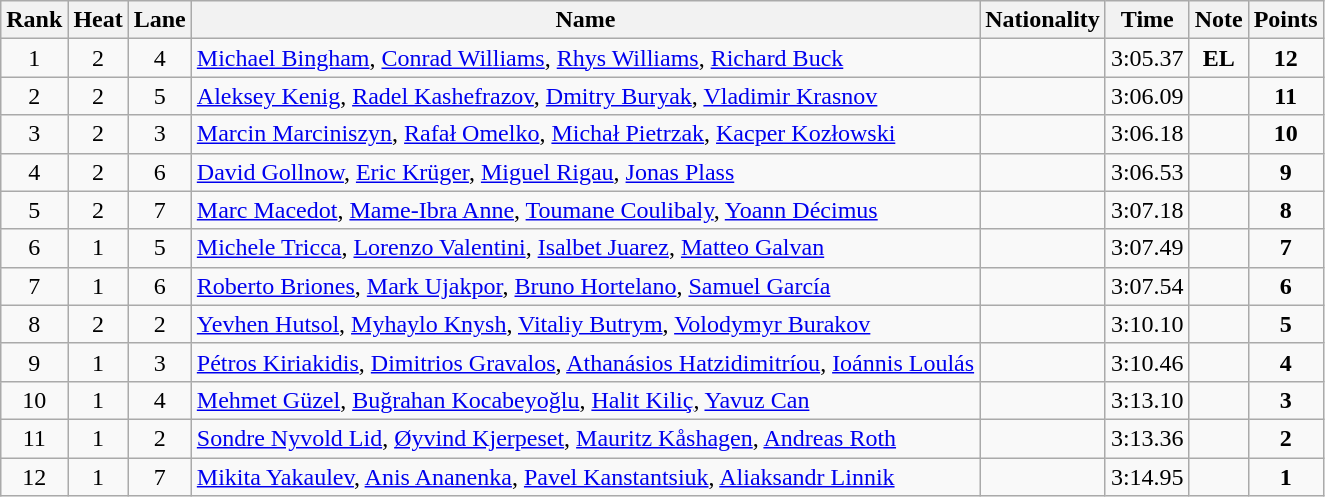<table class="wikitable sortable" style="text-align:center">
<tr>
<th>Rank</th>
<th>Heat</th>
<th>Lane</th>
<th>Name</th>
<th>Nationality</th>
<th>Time</th>
<th>Note</th>
<th>Points</th>
</tr>
<tr>
<td>1</td>
<td>2</td>
<td>4</td>
<td align=left><a href='#'>Michael Bingham</a>, <a href='#'>Conrad Williams</a>, <a href='#'>Rhys Williams</a>, <a href='#'>Richard Buck</a></td>
<td align=left></td>
<td>3:05.37</td>
<td><strong>EL</strong></td>
<td><strong>12</strong></td>
</tr>
<tr>
<td>2</td>
<td>2</td>
<td>5</td>
<td align=left><a href='#'>Aleksey Kenig</a>, <a href='#'>Radel Kashefrazov</a>, <a href='#'>Dmitry Buryak</a>, <a href='#'>Vladimir Krasnov</a></td>
<td align=left></td>
<td>3:06.09</td>
<td></td>
<td><strong>11</strong></td>
</tr>
<tr>
<td>3</td>
<td>2</td>
<td>3</td>
<td align=left><a href='#'>Marcin Marciniszyn</a>, <a href='#'>Rafał Omelko</a>, <a href='#'>Michał Pietrzak</a>, <a href='#'>Kacper Kozłowski</a></td>
<td align=left></td>
<td>3:06.18</td>
<td></td>
<td><strong>10</strong></td>
</tr>
<tr>
<td>4</td>
<td>2</td>
<td>6</td>
<td align=left><a href='#'>David Gollnow</a>, <a href='#'>Eric Krüger</a>, <a href='#'>Miguel Rigau</a>, <a href='#'>Jonas Plass</a></td>
<td align=left></td>
<td>3:06.53</td>
<td></td>
<td><strong>9</strong></td>
</tr>
<tr>
<td>5</td>
<td>2</td>
<td>7</td>
<td align=left><a href='#'>Marc Macedot</a>, <a href='#'>Mame-Ibra Anne</a>, <a href='#'>Toumane Coulibaly</a>, <a href='#'>Yoann Décimus</a></td>
<td align=left></td>
<td>3:07.18</td>
<td></td>
<td><strong>8</strong></td>
</tr>
<tr>
<td>6</td>
<td>1</td>
<td>5</td>
<td align=left><a href='#'>Michele Tricca</a>, <a href='#'>Lorenzo Valentini</a>, <a href='#'>Isalbet Juarez</a>, <a href='#'>Matteo Galvan</a></td>
<td align=left></td>
<td>3:07.49</td>
<td></td>
<td><strong>7</strong></td>
</tr>
<tr>
<td>7</td>
<td>1</td>
<td>6</td>
<td align=left><a href='#'>Roberto Briones</a>, <a href='#'>Mark Ujakpor</a>, <a href='#'>Bruno Hortelano</a>, <a href='#'>Samuel García</a></td>
<td align=left></td>
<td>3:07.54</td>
<td></td>
<td><strong>6</strong></td>
</tr>
<tr>
<td>8</td>
<td>2</td>
<td>2</td>
<td align=left><a href='#'>Yevhen Hutsol</a>, <a href='#'>Myhaylo Knysh</a>, <a href='#'>Vitaliy Butrym</a>, <a href='#'>Volodymyr Burakov</a></td>
<td align=left></td>
<td>3:10.10</td>
<td></td>
<td><strong>5</strong></td>
</tr>
<tr>
<td>9</td>
<td>1</td>
<td>3</td>
<td align=left><a href='#'>Pétros Kiriakidis</a>, <a href='#'>Dimitrios Gravalos</a>, <a href='#'>Athanásios Hatzidimitríou</a>, <a href='#'>Ioánnis Loulás</a></td>
<td align=left></td>
<td>3:10.46</td>
<td></td>
<td><strong>4</strong></td>
</tr>
<tr>
<td>10</td>
<td>1</td>
<td>4</td>
<td align=left><a href='#'>Mehmet Güzel</a>, <a href='#'>Buğrahan Kocabeyoğlu</a>, <a href='#'>Halit Kiliç</a>, <a href='#'>Yavuz Can</a></td>
<td align=left></td>
<td>3:13.10</td>
<td></td>
<td><strong>3</strong></td>
</tr>
<tr>
<td>11</td>
<td>1</td>
<td>2</td>
<td align=left><a href='#'>Sondre Nyvold Lid</a>, <a href='#'>Øyvind Kjerpeset</a>, <a href='#'>Mauritz Kåshagen</a>, <a href='#'>Andreas Roth</a></td>
<td align=left></td>
<td>3:13.36</td>
<td></td>
<td><strong>2</strong></td>
</tr>
<tr>
<td>12</td>
<td>1</td>
<td>7</td>
<td align=left><a href='#'>Mikita Yakaulev</a>, <a href='#'>Anis Ananenka</a>, <a href='#'>Pavel Kanstantsiuk</a>, <a href='#'>Aliaksandr Linnik</a></td>
<td align=left></td>
<td>3:14.95</td>
<td></td>
<td><strong>1</strong></td>
</tr>
</table>
